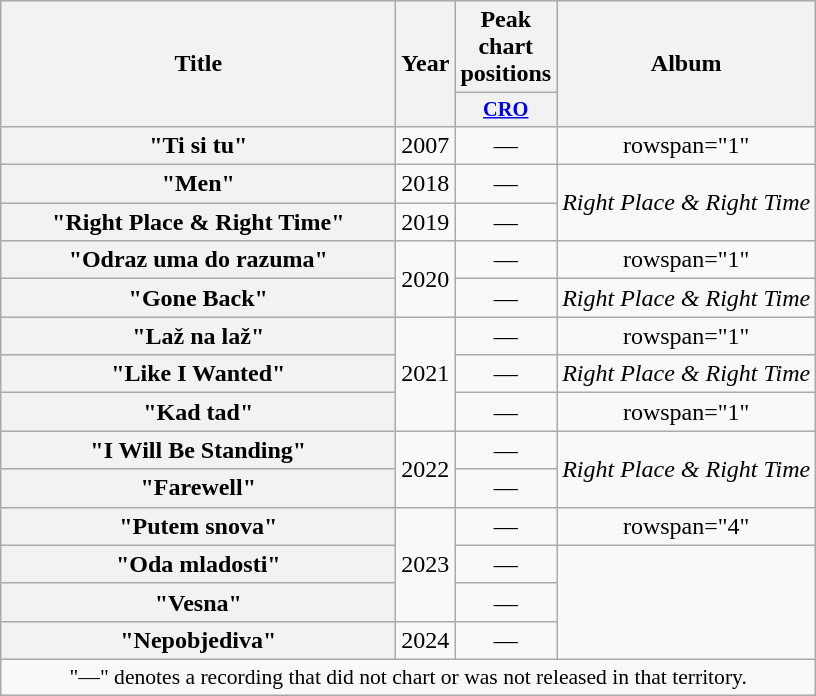<table class="wikitable plainrowheaders" style="text-align:center;">
<tr>
<th scope="col" rowspan="2" style="width:16em;">Title</th>
<th scope="col" rowspan="2" style="width:1em;">Year</th>
<th scope="col" colspan="1">Peak chart positions</th>
<th scope="col" rowspan="2">Album</th>
</tr>
<tr>
<th scope="col" style="width:3em;font-size:85%;"><a href='#'>CRO</a><br></th>
</tr>
<tr>
<th scope="row">"Ti si tu"</th>
<td>2007</td>
<td>—</td>
<td>rowspan="1" </td>
</tr>
<tr>
<th scope="row">"Men"</th>
<td>2018</td>
<td>—</td>
<td rowspan="2"><em>Right Place & Right Time</em></td>
</tr>
<tr>
<th scope="row">"Right Place & Right Time"</th>
<td>2019</td>
<td>—</td>
</tr>
<tr>
<th scope="row">"Odraz uma do razuma"</th>
<td rowspan="2">2020</td>
<td>—</td>
<td>rowspan="1" </td>
</tr>
<tr>
<th scope="row">"Gone Back"</th>
<td>—</td>
<td><em>Right Place & Right Time</em></td>
</tr>
<tr>
<th scope="row">"Laž na laž"</th>
<td rowspan="3">2021</td>
<td>—</td>
<td>rowspan="1" </td>
</tr>
<tr>
<th scope="row">"Like I Wanted"</th>
<td>—</td>
<td><em>Right Place & Right Time</em></td>
</tr>
<tr>
<th scope="row">"Kad tad"</th>
<td>—</td>
<td>rowspan="1" </td>
</tr>
<tr>
<th scope="row">"I Will Be Standing"</th>
<td rowspan="2">2022</td>
<td>—</td>
<td rowspan="2"><em>Right Place & Right Time</em></td>
</tr>
<tr>
<th scope="row">"Farewell"</th>
<td>—</td>
</tr>
<tr>
<th scope="row">"Putem snova"</th>
<td rowspan="3">2023</td>
<td>—</td>
<td>rowspan="4" </td>
</tr>
<tr>
<th scope="row">"Oda mladosti"</th>
<td>—</td>
</tr>
<tr>
<th scope="row">"Vesna"</th>
<td>—</td>
</tr>
<tr>
<th scope="row">"Nepobjediva"</th>
<td>2024</td>
<td>—</td>
</tr>
<tr>
<td colspan="15" style="font-size:90%;">"—" denotes a recording that did not chart or was not released in that territory.</td>
</tr>
</table>
